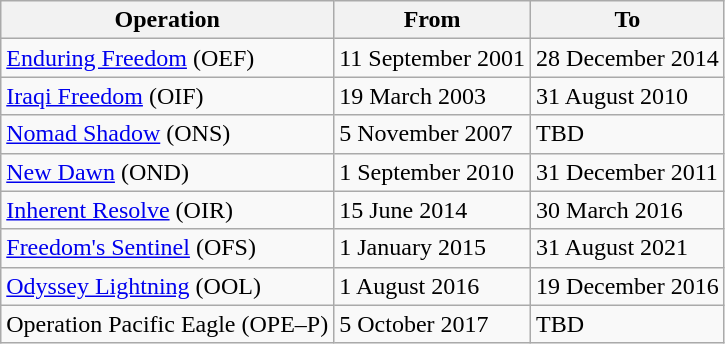<table class="wikitable">
<tr>
<th>Operation</th>
<th>From</th>
<th>To</th>
</tr>
<tr>
<td><a href='#'>Enduring Freedom</a> (OEF)</td>
<td>11 September 2001</td>
<td>28 December 2014</td>
</tr>
<tr>
<td><a href='#'>Iraqi Freedom</a> (OIF)</td>
<td>19 March 2003</td>
<td>31 August 2010</td>
</tr>
<tr>
<td><a href='#'>Nomad Shadow</a> (ONS)</td>
<td>5 November 2007</td>
<td>TBD</td>
</tr>
<tr>
<td><a href='#'>New Dawn</a> (OND)</td>
<td>1 September 2010</td>
<td>31 December 2011</td>
</tr>
<tr>
<td><a href='#'>Inherent Resolve</a> (OIR)</td>
<td>15 June 2014</td>
<td>30 March 2016</td>
</tr>
<tr>
<td><a href='#'>Freedom's Sentinel</a> (OFS)</td>
<td>1 January 2015</td>
<td>31 August 2021</td>
</tr>
<tr>
<td><a href='#'>Odyssey Lightning</a> (OOL)</td>
<td>1 August 2016</td>
<td>19 December 2016</td>
</tr>
<tr>
<td>Operation Pacific Eagle (OPE–P)</td>
<td>5 October 2017</td>
<td>TBD</td>
</tr>
</table>
